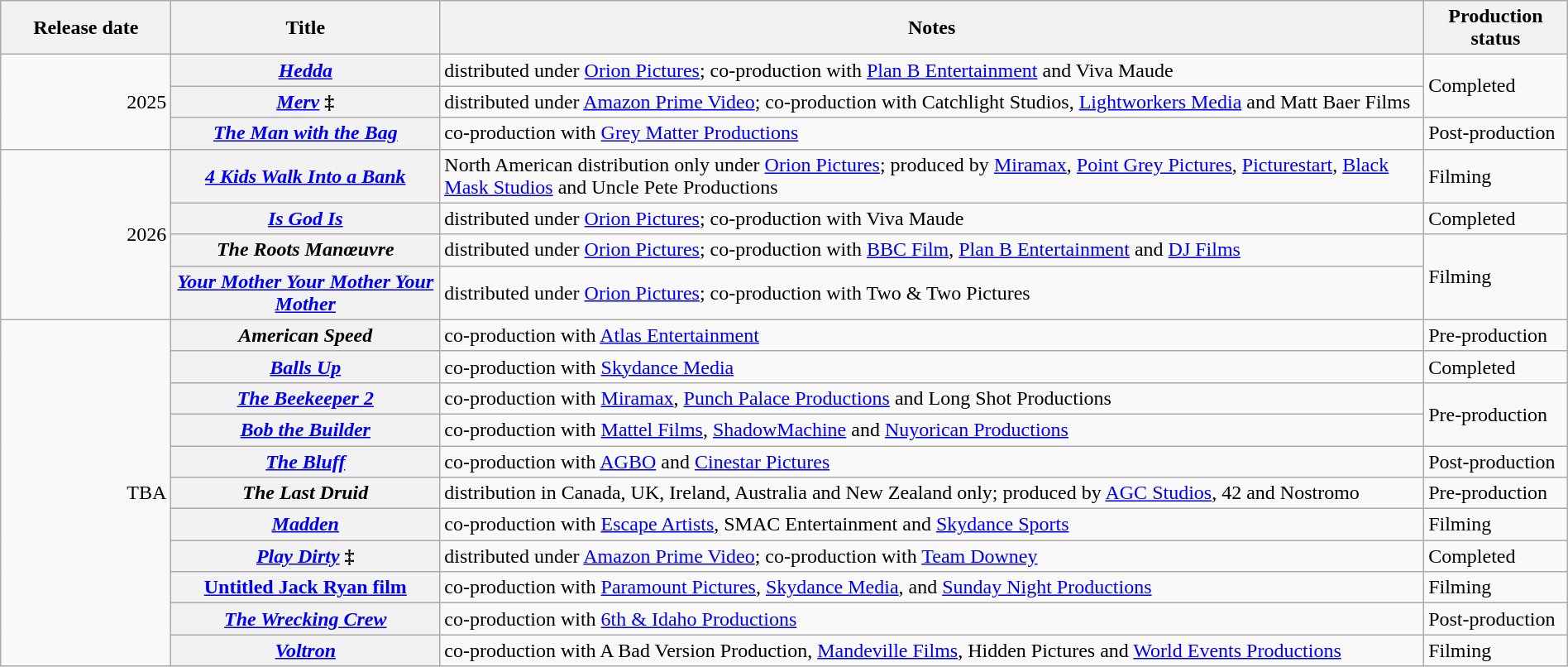<table class="wikitable plainrowheaders sortable" style="width:100%;">
<tr>
<th scope="col" style="width:130px;">Release date</th>
<th scope="col">Title</th>
<th scope="col">Notes</th>
<th scope="col">Production status</th>
</tr>
<tr>
<td align="right" rowspan="3">2025</td>
<th scope="row"><em><a href='#'>Hedda</a></em></th>
<td>distributed under <a href='#'>Orion Pictures</a>; co-production with <a href='#'>Plan B Entertainment</a> and Viva Maude</td>
<td rowspan="2">Completed</td>
</tr>
<tr>
<th scope="row"><em><a href='#'>Merv</a></em> ‡</th>
<td>distributed under <a href='#'>Amazon Prime Video</a>; co-production with Catchlight Studios, <a href='#'>Lightworkers Media</a> and Matt Baer Films</td>
</tr>
<tr>
<th scope="row"><em><a href='#'>The Man with the Bag</a></em></th>
<td>co-production with <a href='#'>Grey Matter Productions</a></td>
<td>Post-production</td>
</tr>
<tr>
<td align="right" rowspan="4">2026</td>
<th scope="row"><em><a href='#'>4 Kids Walk Into a Bank</a></em></th>
<td>North American distribution only under <a href='#'>Orion Pictures</a>; produced by <a href='#'>Miramax</a>, <a href='#'>Point Grey Pictures</a>, <a href='#'>Picturestart</a>, <a href='#'>Black Mask Studios</a> and Uncle Pete Productions</td>
<td>Filming</td>
</tr>
<tr>
<th scope="row"><em><a href='#'>Is God Is</a></em></th>
<td>distributed under <a href='#'>Orion Pictures</a>; co-production with Viva Maude</td>
<td>Completed</td>
</tr>
<tr>
<th scope="row"><em>The Roots Manœuvre</em></th>
<td>distributed under <a href='#'>Orion Pictures</a>; co-production with <a href='#'>BBC Film</a>, <a href='#'>Plan B Entertainment</a> and <a href='#'>DJ Films</a></td>
<td rowspan="2">Filming</td>
</tr>
<tr>
<th scope="row"><em><a href='#'>Your Mother Your Mother Your Mother</a></em></th>
<td>distributed under <a href='#'>Orion Pictures</a>; co-production with Two & Two Pictures</td>
</tr>
<tr>
<td align="right" rowspan="13">TBA</td>
<th scope="row"><em>American Speed</em></th>
<td>co-production with <a href='#'>Atlas Entertainment</a></td>
<td>Pre-production</td>
</tr>
<tr>
<th scope="row"><em><a href='#'>Balls Up</a></em></th>
<td>co-production with <a href='#'>Skydance Media</a></td>
<td>Completed</td>
</tr>
<tr>
<th scope="row"><em><a href='#'>The Beekeeper 2</a></em></th>
<td>co-production with <a href='#'>Miramax</a>, <a href='#'>Punch Palace Productions</a> and Long Shot Productions</td>
<td rowspan="2">Pre-production</td>
</tr>
<tr>
<th scope="row"><em><a href='#'>Bob the Builder</a></em></th>
<td>co-production with <a href='#'>Mattel Films</a>, <a href='#'>ShadowMachine</a> and <a href='#'>Nuyorican Productions</a></td>
</tr>
<tr>
<th scope="row"><em><a href='#'>The Bluff</a></em></th>
<td>co-production with <a href='#'>AGBO</a> and <a href='#'>Cinestar Pictures</a></td>
<td>Post-production</td>
</tr>
<tr>
<th scope="row"><em>The Last Druid</em></th>
<td>distribution in Canada, UK, Ireland, Australia and New Zealand only; produced by <a href='#'>AGC Studios</a>, 42 and Nostromo</td>
<td>Pre-production</td>
</tr>
<tr>
<th scope="row"><em><a href='#'>Madden</a></em></th>
<td>co-production with <a href='#'>Escape Artists</a>, SMAC Entertainment and <a href='#'>Skydance Sports</a></td>
<td>Filming</td>
</tr>
<tr>
<th scope="row"><em><a href='#'>Play Dirty</a></em> ‡</th>
<td>distributed under <a href='#'>Amazon Prime Video</a>; co-production with <a href='#'>Team Downey</a></td>
<td>Completed</td>
</tr>
<tr>
<th scope="row"><a href='#'>Untitled Jack Ryan film</a></th>
<td>co-production with <a href='#'>Paramount Pictures</a>, <a href='#'>Skydance Media</a>, and <a href='#'>Sunday Night Productions</a></td>
<td>Filming</td>
</tr>
<tr>
<th scope="row"><em><a href='#'>The Wrecking Crew</a></em></th>
<td>co-production with <a href='#'>6th & Idaho Productions</a></td>
<td>Post-production</td>
</tr>
<tr>
<th scope="row"><em><a href='#'>Voltron</a></em></th>
<td>co-production with A Bad Version Production, <a href='#'>Mandeville Films</a>, Hidden Pictures and <a href='#'>World Events Productions</a></td>
<td>Filming</td>
</tr>
</table>
